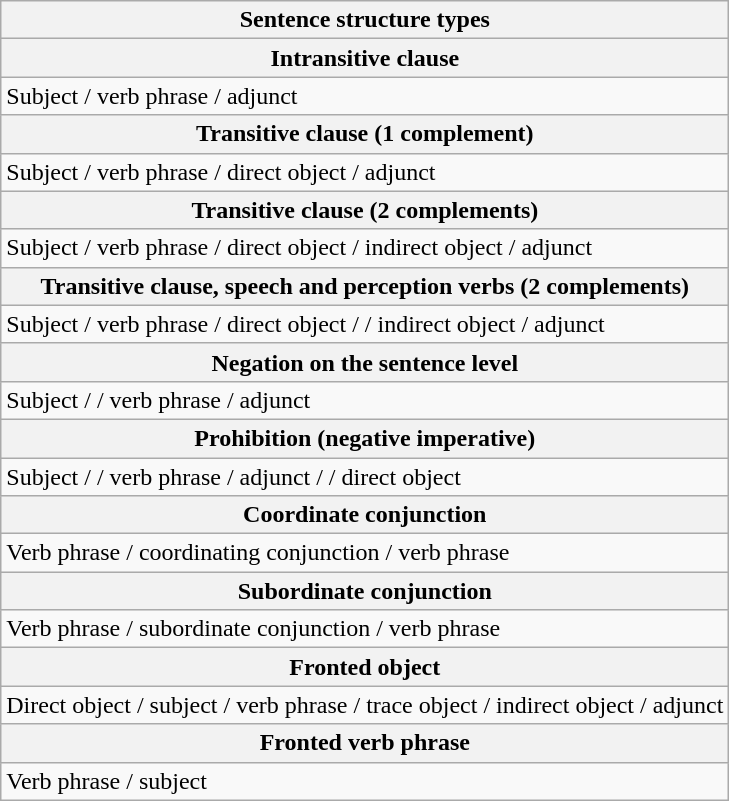<table class="wikitable">
<tr>
<th>Sentence structure types</th>
</tr>
<tr>
<th>Intransitive clause</th>
</tr>
<tr>
<td>Subject / verb phrase / adjunct</td>
</tr>
<tr>
<th>Transitive clause (1 complement)</th>
</tr>
<tr>
<td>Subject / verb phrase / direct object / adjunct</td>
</tr>
<tr>
<th>Transitive clause (2 complements)</th>
</tr>
<tr>
<td>Subject / verb phrase / direct object / indirect object / adjunct</td>
</tr>
<tr>
<th>Transitive clause, speech and perception verbs (2 complements)</th>
</tr>
<tr>
<td>Subject / verb phrase / direct object /  / indirect object / adjunct</td>
</tr>
<tr>
<th>Negation on the sentence level</th>
</tr>
<tr>
<td>Subject /  /  verb phrase / adjunct</td>
</tr>
<tr>
<th>Prohibition (negative imperative)</th>
</tr>
<tr>
<td>Subject /  / verb phrase / adjunct /  / direct object</td>
</tr>
<tr>
<th>Coordinate conjunction</th>
</tr>
<tr>
<td>Verb phrase / coordinating conjunction / verb phrase</td>
</tr>
<tr>
<th>Subordinate conjunction</th>
</tr>
<tr>
<td>Verb phrase / subordinate conjunction / verb phrase</td>
</tr>
<tr>
<th>Fronted object</th>
</tr>
<tr>
<td>Direct object / subject / verb phrase / trace object / indirect object / adjunct</td>
</tr>
<tr>
<th>Fronted verb phrase</th>
</tr>
<tr>
<td>Verb phrase / subject</td>
</tr>
</table>
